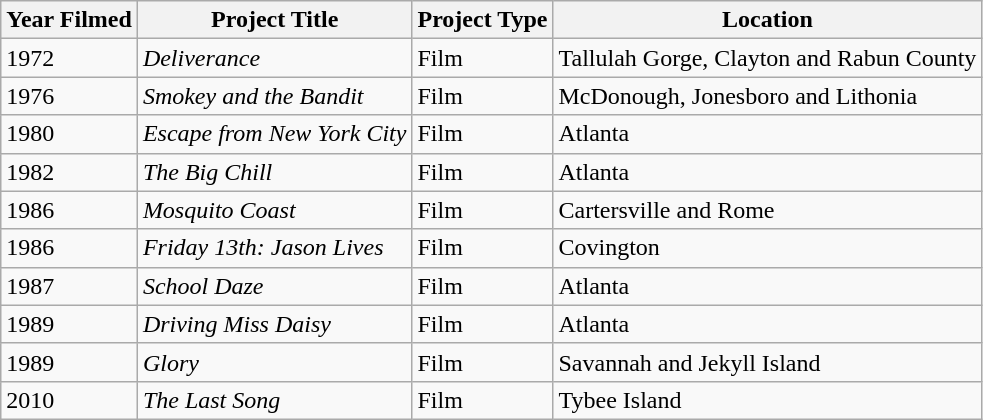<table class="wikitable">
<tr>
<th>Year Filmed</th>
<th>Project Title</th>
<th>Project Type</th>
<th>Location</th>
</tr>
<tr>
<td>1972</td>
<td><em>Deliverance</em></td>
<td>Film</td>
<td>Tallulah Gorge, Clayton and Rabun County</td>
</tr>
<tr>
<td>1976</td>
<td><em>Smokey and the Bandit</em></td>
<td>Film</td>
<td>McDonough, Jonesboro and Lithonia</td>
</tr>
<tr>
<td>1980</td>
<td><em>Escape from New York City</em></td>
<td>Film</td>
<td>Atlanta</td>
</tr>
<tr>
<td>1982</td>
<td><em>The Big Chill</em></td>
<td>Film</td>
<td>Atlanta</td>
</tr>
<tr>
<td>1986</td>
<td><em>Mosquito Coast</em></td>
<td>Film</td>
<td>Cartersville and Rome</td>
</tr>
<tr>
<td>1986</td>
<td><em>Friday 13th: Jason Lives</em></td>
<td>Film</td>
<td>Covington</td>
</tr>
<tr>
<td>1987</td>
<td><em>School Daze</em></td>
<td>Film</td>
<td>Atlanta</td>
</tr>
<tr>
<td>1989</td>
<td><em>Driving Miss Daisy</em></td>
<td>Film</td>
<td>Atlanta</td>
</tr>
<tr>
<td>1989</td>
<td><em>Glory</em></td>
<td>Film</td>
<td>Savannah and Jekyll Island</td>
</tr>
<tr>
<td>2010</td>
<td><em>The Last Song</em></td>
<td>Film</td>
<td>Tybee Island</td>
</tr>
</table>
